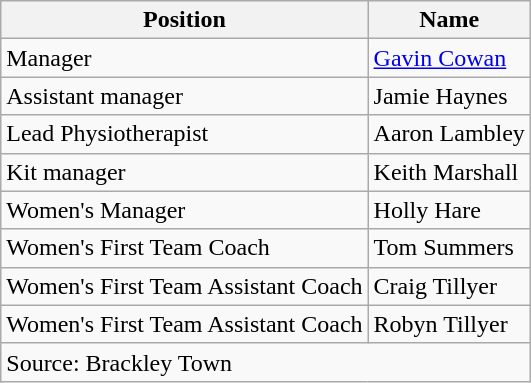<table class="wikitable">
<tr>
<th>Position</th>
<th>Name</th>
</tr>
<tr>
<td>Manager</td>
<td><a href='#'>Gavin Cowan</a></td>
</tr>
<tr>
<td>Assistant manager</td>
<td>Jamie Haynes</td>
</tr>
<tr>
<td>Lead Physiotherapist</td>
<td>Aaron Lambley</td>
</tr>
<tr>
<td>Kit manager</td>
<td>Keith Marshall</td>
</tr>
<tr>
<td>Women's Manager</td>
<td>Holly Hare</td>
</tr>
<tr>
<td>Women's First Team Coach</td>
<td>Tom Summers</td>
</tr>
<tr>
<td>Women's First Team Assistant Coach</td>
<td>Craig Tillyer</td>
</tr>
<tr>
<td>Women's First Team Assistant Coach</td>
<td>Robyn Tillyer</td>
</tr>
<tr>
<td colspan="2">Source: Brackley Town</td>
</tr>
</table>
